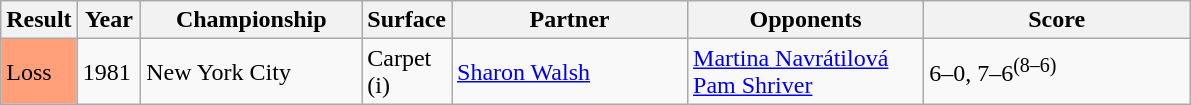<table class="sortable wikitable">
<tr>
<th style="width:40px">Result</th>
<th style="width:35px">Year</th>
<th style="width:140px">Championship</th>
<th style="width:50px">Surface</th>
<th style="width:150px">Partner</th>
<th style="width:150px">Opponents</th>
<th style="width:170px" class="unsortable">Score</th>
</tr>
<tr>
<td style="background:#ffa07a;">Loss</td>
<td>1981</td>
<td>New York City</td>
<td>Carpet (i)</td>
<td> <a href='#'>Sharon Walsh</a></td>
<td> <a href='#'>Martina Navrátilová</a> <br>  <a href='#'>Pam Shriver</a></td>
<td>6–0, 7–6<sup>(8–6)</sup></td>
</tr>
</table>
